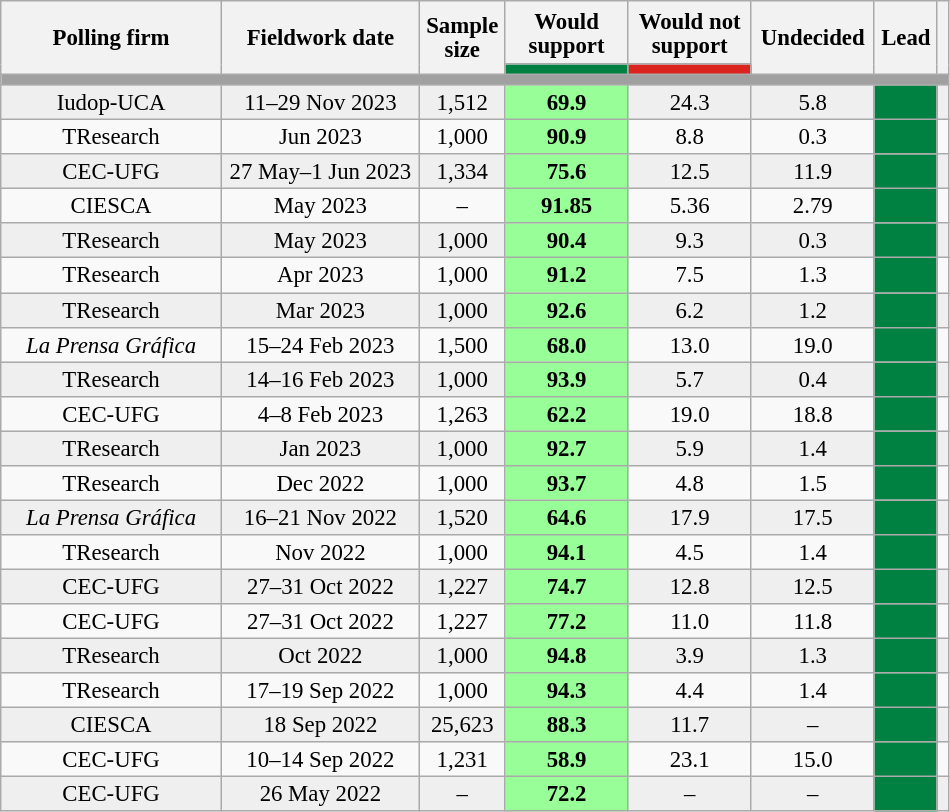<table class="wikitable" style="text-align:center; font-size:95%; line-height:16px;">
<tr style="height:42px;">
<th rowspan="2" style="width:140px;">Polling firm</th>
<th rowspan="2" style="width:125px;">Fieldwork date</th>
<th rowspan="2" style="width:50px;">Sample<br>size</th>
<th style="width:75px;">Would support</th>
<th style="width:75px;">Would not support</th>
<th style="width:75px;" rowspan="2">Undecided</th>
<th rowspan="2" style="width:35px;">Lead</th>
<th rowspan="2"></th>
</tr>
<tr>
<th class="unsortable" style="color:inherit;background:#008142"></th>
<th class="unsortable" style="color:inherit;background:#DC241F"></th>
</tr>
<tr>
<td colspan="8" style="background:#A0A0A0"></td>
</tr>
<tr style="background:#EFEFEF;">
<td>Iudop-UCA</td>
<td>11–29 Nov 2023</td>
<td>1,512</td>
<td style="background:#98ff98"><strong>69.9</strong></td>
<td>24.3</td>
<td>5.8</td>
<td style="background:#008142"></td>
<td></td>
</tr>
<tr>
<td>TResearch</td>
<td>Jun 2023</td>
<td>1,000</td>
<td style="background:#98ff98"><strong>90.9</strong></td>
<td>8.8</td>
<td>0.3</td>
<td style="background:#008142"></td>
<td></td>
</tr>
<tr style="background:#EFEFEF;">
<td>CEC-UFG</td>
<td>27 May–1 Jun 2023</td>
<td>1,334</td>
<td style="background:#98ff98"><strong>75.6</strong></td>
<td>12.5</td>
<td>11.9</td>
<td style="background:#008142"></td>
<td></td>
</tr>
<tr>
<td>CIESCA</td>
<td>May 2023</td>
<td>–</td>
<td style="background:#98ff98"><strong>91.85</strong></td>
<td>5.36</td>
<td>2.79</td>
<td style="background:#008142"></td>
<td></td>
</tr>
<tr style="background:#EFEFEF;">
<td>TResearch</td>
<td>May 2023</td>
<td>1,000</td>
<td style="background:#98ff98"><strong>90.4</strong></td>
<td>9.3</td>
<td>0.3</td>
<td style="background:#008142"></td>
<td></td>
</tr>
<tr>
<td>TResearch</td>
<td>Apr 2023</td>
<td>1,000</td>
<td style="background:#98ff98"><strong>91.2</strong></td>
<td>7.5</td>
<td>1.3</td>
<td style="background:#008142"></td>
<td></td>
</tr>
<tr style="background:#EFEFEF;">
<td>TResearch</td>
<td>Mar 2023</td>
<td>1,000</td>
<td style="background:#98ff98"><strong>92.6</strong></td>
<td>6.2</td>
<td>1.2</td>
<td style="background:#008142"></td>
<td></td>
</tr>
<tr>
<td><em>La Prensa Gráfica</em></td>
<td>15–24 Feb 2023</td>
<td>1,500</td>
<td style="background:#98ff98"><strong>68.0</strong></td>
<td>13.0</td>
<td>19.0</td>
<td style="background:#008142"></td>
<td></td>
</tr>
<tr style="background:#EFEFEF;">
<td>TResearch</td>
<td>14–16 Feb 2023</td>
<td>1,000</td>
<td style="background:#98ff98"><strong>93.9</strong></td>
<td>5.7</td>
<td>0.4</td>
<td style="background:#008142"></td>
<td></td>
</tr>
<tr>
<td>CEC-UFG</td>
<td>4–8 Feb 2023</td>
<td>1,263</td>
<td style="background:#98ff98"><strong>62.2</strong></td>
<td>19.0</td>
<td>18.8</td>
<td style="background:#008142"></td>
<td></td>
</tr>
<tr style="background:#EFEFEF;">
<td>TResearch</td>
<td>Jan 2023</td>
<td>1,000</td>
<td style="background:#98ff98"><strong>92.7</strong></td>
<td>5.9</td>
<td>1.4</td>
<td style="background:#008142"></td>
<td></td>
</tr>
<tr>
<td>TResearch</td>
<td>Dec 2022</td>
<td>1,000</td>
<td style="background:#98ff98"><strong>93.7</strong></td>
<td>4.8</td>
<td>1.5</td>
<td style="background:#008142"></td>
<td></td>
</tr>
<tr style="background:#EFEFEF;">
<td><em>La Prensa Gráfica</em></td>
<td>16–21 Nov 2022</td>
<td>1,520</td>
<td style="background:#98ff98"><strong>64.6</strong></td>
<td>17.9</td>
<td>17.5</td>
<td style="background:#008142"></td>
<td></td>
</tr>
<tr>
<td>TResearch</td>
<td>Nov 2022</td>
<td>1,000</td>
<td style="background:#98ff98"><strong>94.1</strong></td>
<td>4.5</td>
<td>1.4</td>
<td style="background:#008142"></td>
<td></td>
</tr>
<tr style="background:#EFEFEF;">
<td>CEC-UFG</td>
<td>27–31 Oct 2022</td>
<td>1,227</td>
<td style="background:#98ff98"><strong>74.7</strong></td>
<td>12.8</td>
<td>12.5</td>
<td style="background:#008142"></td>
<td></td>
</tr>
<tr>
<td>CEC-UFG</td>
<td>27–31 Oct 2022</td>
<td>1,227</td>
<td style="background:#98ff98"><strong>77.2</strong></td>
<td>11.0</td>
<td>11.8</td>
<td style="background:#008142"></td>
<td></td>
</tr>
<tr style="background:#EFEFEF;">
<td>TResearch</td>
<td>Oct 2022</td>
<td>1,000</td>
<td style="background:#98ff98"><strong>94.8</strong></td>
<td>3.9</td>
<td>1.3</td>
<td style="background:#008142"></td>
<td></td>
</tr>
<tr>
<td>TResearch</td>
<td>17–19 Sep 2022</td>
<td>1,000</td>
<td style="background:#98ff98"><strong>94.3</strong></td>
<td>4.4</td>
<td>1.4</td>
<td style="background:#008142"></td>
<td></td>
</tr>
<tr style="background:#EFEFEF;">
<td>CIESCA</td>
<td>18 Sep 2022</td>
<td>25,623</td>
<td style="background:#98ff98"><strong>88.3</strong></td>
<td>11.7</td>
<td>–</td>
<td style="background:#008142"></td>
<td></td>
</tr>
<tr>
<td>CEC-UFG</td>
<td>10–14 Sep 2022</td>
<td>1,231</td>
<td style="background:#98ff98"><strong>58.9</strong></td>
<td>23.1</td>
<td>15.0</td>
<td style="background:#008142"></td>
<td></td>
</tr>
<tr style="background:#EFEFEF;">
<td>CEC-UFG</td>
<td>26 May 2022</td>
<td>–</td>
<td style="background:#98ff98"><strong>72.2</strong></td>
<td>–</td>
<td>–</td>
<td style="background:#008142"></td>
<td></td>
</tr>
</table>
